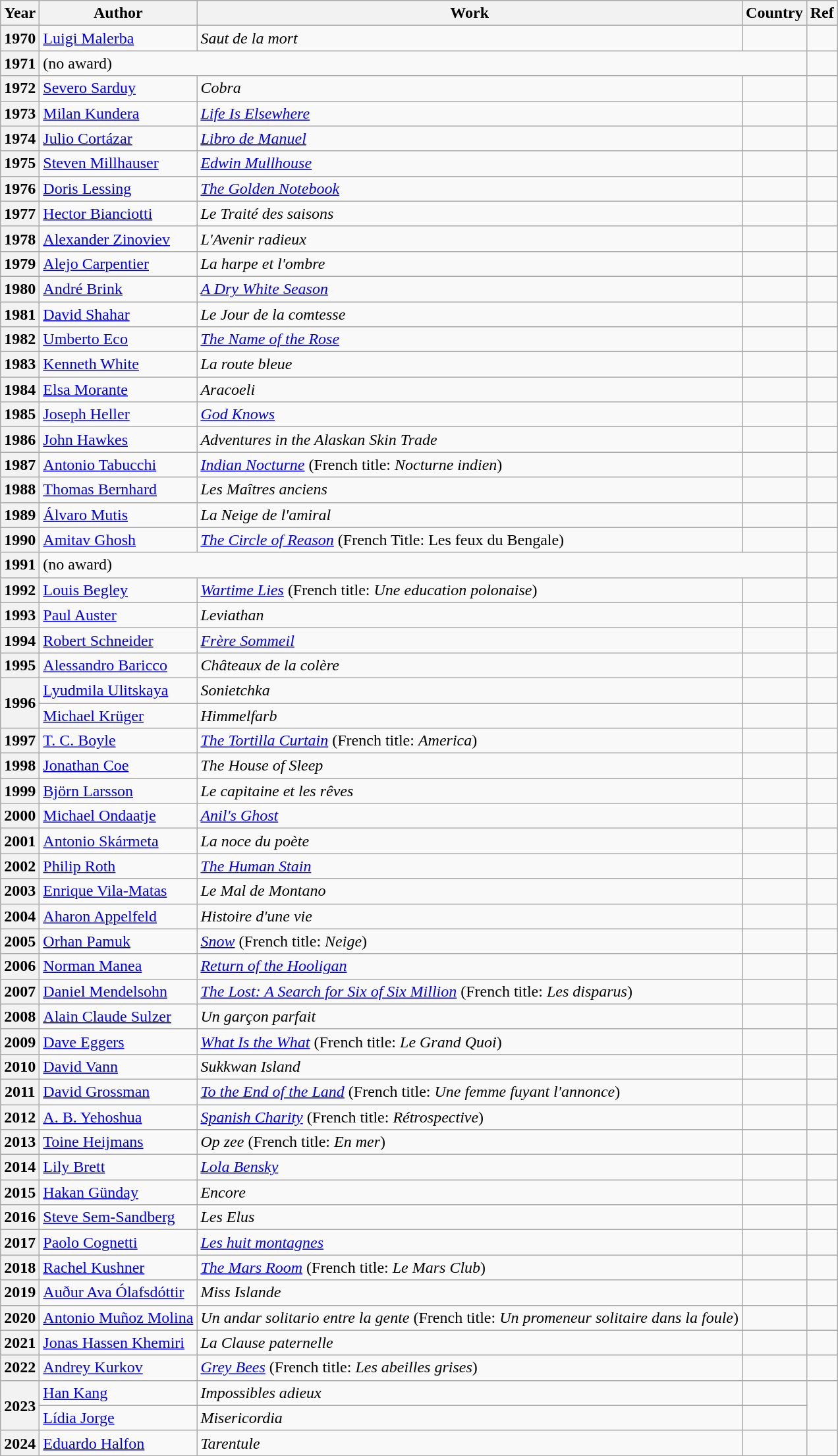<table class="wikitable sortable">
<tr>
<th>Year</th>
<th>Author</th>
<th>Work</th>
<th>Country</th>
<th>Ref</th>
</tr>
<tr>
<th>1970</th>
<td><a href='#'>Luigi Malerba</a></td>
<td><em>Saut de la mort</em></td>
<td></td>
<td></td>
</tr>
<tr>
<th>1971</th>
<td colspan="3">(no award)</td>
<td></td>
</tr>
<tr>
<th>1972</th>
<td><a href='#'>Severo Sarduy</a></td>
<td><em>Cobra</em></td>
<td></td>
<td></td>
</tr>
<tr>
<th>1973</th>
<td><a href='#'>Milan Kundera</a></td>
<td><em><a href='#'>Life Is Elsewhere</a></em></td>
<td></td>
<td></td>
</tr>
<tr>
<th>1974</th>
<td><a href='#'>Julio Cortázar</a></td>
<td><em><a href='#'>Libro de Manuel</a></em></td>
<td></td>
<td></td>
</tr>
<tr>
<th>1975</th>
<td><a href='#'>Steven Millhauser</a></td>
<td><em><a href='#'>Edwin Mullhouse</a></em></td>
<td></td>
<td></td>
</tr>
<tr>
<th>1976</th>
<td><a href='#'>Doris Lessing</a></td>
<td><em><a href='#'>The Golden Notebook</a></em></td>
<td></td>
<td></td>
</tr>
<tr>
<th>1977</th>
<td><a href='#'>Hector Bianciotti</a></td>
<td><em>Le Traité des saisons</em></td>
<td></td>
<td></td>
</tr>
<tr>
<th>1978</th>
<td><a href='#'>Alexander Zinoviev</a></td>
<td><em>L'Avenir radieux</em></td>
<td></td>
<td></td>
</tr>
<tr>
<th>1979</th>
<td><a href='#'>Alejo Carpentier</a></td>
<td><em>La harpe et l'ombre</em></td>
<td></td>
<td></td>
</tr>
<tr>
<th>1980</th>
<td><a href='#'>André Brink</a></td>
<td><em><a href='#'>A Dry White Season</a></em></td>
<td></td>
<td></td>
</tr>
<tr>
<th>1981</th>
<td><a href='#'>David Shahar</a></td>
<td><em>Le Jour de la comtesse</em></td>
<td></td>
<td></td>
</tr>
<tr>
<th>1982</th>
<td><a href='#'>Umberto Eco</a></td>
<td><em><a href='#'>The Name of the Rose</a></em></td>
<td></td>
<td></td>
</tr>
<tr>
<th>1983</th>
<td><a href='#'>Kenneth White</a></td>
<td><em>La route bleue</em></td>
<td></td>
<td></td>
</tr>
<tr>
<th>1984</th>
<td><a href='#'>Elsa Morante</a></td>
<td><em>Aracoeli</em></td>
<td></td>
<td></td>
</tr>
<tr>
<th>1985</th>
<td><a href='#'>Joseph Heller</a></td>
<td><em><a href='#'>God Knows</a></em></td>
<td></td>
<td></td>
</tr>
<tr>
<th>1986</th>
<td><a href='#'>John Hawkes</a></td>
<td><em>Adventures in the Alaskan Skin Trade</em></td>
<td></td>
<td></td>
</tr>
<tr>
<th>1987</th>
<td><a href='#'>Antonio Tabucchi</a></td>
<td><em><a href='#'>Indian Nocturne</a></em> (French title: <em>Nocturne indien</em>)</td>
<td></td>
<td></td>
</tr>
<tr>
<th>1988</th>
<td><a href='#'>Thomas Bernhard</a></td>
<td><em>Les Maîtres anciens</em></td>
<td></td>
<td></td>
</tr>
<tr>
<th>1989</th>
<td><a href='#'>Álvaro Mutis</a></td>
<td><em>La Neige de l'amiral</em></td>
<td></td>
<td></td>
</tr>
<tr>
<th>1990</th>
<td><a href='#'>Amitav Ghosh</a></td>
<td><em><a href='#'>The Circle of Reason</a></em> (French Title: Les feux du Bengale)</td>
<td></td>
<td></td>
</tr>
<tr>
<th>1991</th>
<td colspan="3">(no award)</td>
<td></td>
</tr>
<tr>
<th>1992</th>
<td><a href='#'>Louis Begley</a></td>
<td><em><a href='#'>Wartime Lies</a></em> (French title: <em>Une education polonaise</em>)</td>
<td></td>
<td></td>
</tr>
<tr>
<th>1993</th>
<td><a href='#'>Paul Auster</a></td>
<td><em>Leviathan</em></td>
<td></td>
<td></td>
</tr>
<tr>
<th>1994</th>
<td><a href='#'>Robert Schneider</a></td>
<td><em><a href='#'>Frère Sommeil</a></em></td>
<td></td>
<td></td>
</tr>
<tr>
<th>1995</th>
<td><a href='#'>Alessandro Baricco</a></td>
<td><em>Châteaux de la colère</em></td>
<td></td>
<td></td>
</tr>
<tr>
<th rowspan="2">1996</th>
<td><a href='#'>Lyudmila Ulitskaya</a></td>
<td><em>Sonietchka</em></td>
<td></td>
<td></td>
</tr>
<tr>
<td><a href='#'>Michael Krüger</a></td>
<td><em>Himmelfarb</em></td>
<td></td>
<td></td>
</tr>
<tr>
<th>1997</th>
<td><a href='#'>T. C. Boyle</a></td>
<td><em><a href='#'>The Tortilla Curtain</a></em> (French title: <em>America</em>)</td>
<td></td>
<td></td>
</tr>
<tr>
<th>1998</th>
<td><a href='#'>Jonathan Coe</a></td>
<td><em>The House of Sleep</em></td>
<td></td>
<td></td>
</tr>
<tr>
<th>1999</th>
<td><a href='#'>Björn Larsson</a></td>
<td><em>Le capitaine et les rêves</em></td>
<td></td>
<td></td>
</tr>
<tr>
<th>2000</th>
<td><a href='#'>Michael Ondaatje</a></td>
<td><em><a href='#'>Anil's Ghost</a></em></td>
<td></td>
<td></td>
</tr>
<tr>
<th>2001</th>
<td><a href='#'>Antonio Skármeta</a></td>
<td><em>La noce du poète</em></td>
<td></td>
<td></td>
</tr>
<tr>
<th>2002</th>
<td><a href='#'>Philip Roth</a></td>
<td><em><a href='#'>The Human Stain</a></em></td>
<td></td>
<td></td>
</tr>
<tr>
<th>2003</th>
<td><a href='#'>Enrique Vila-Matas</a></td>
<td><em>Le Mal de Montano</em></td>
<td></td>
<td></td>
</tr>
<tr>
<th>2004</th>
<td><a href='#'>Aharon Appelfeld</a></td>
<td><em>Histoire d'une vie</em></td>
<td></td>
<td></td>
</tr>
<tr>
<th>2005</th>
<td><a href='#'>Orhan Pamuk</a></td>
<td><em><a href='#'>Snow</a></em> (French title: <em>Neige</em>)</td>
<td></td>
<td></td>
</tr>
<tr>
<th>2006</th>
<td><a href='#'>Norman Manea</a></td>
<td><em><a href='#'>Return of the Hooligan</a></em></td>
<td></td>
<td></td>
</tr>
<tr>
<th>2007</th>
<td><a href='#'>Daniel Mendelsohn</a></td>
<td><em><a href='#'>The Lost: A Search for Six of Six Million</a></em> (French title: <em>Les disparus</em>)</td>
<td></td>
<td></td>
</tr>
<tr>
<th>2008</th>
<td><a href='#'>Alain Claude Sulzer</a></td>
<td><em>Un garçon parfait</em></td>
<td></td>
<td></td>
</tr>
<tr>
<th>2009</th>
<td><a href='#'>Dave Eggers</a></td>
<td><em><a href='#'>What Is the What</a></em> (French title: <em>Le Grand Quoi</em>)</td>
<td></td>
<td></td>
</tr>
<tr>
<th>2010</th>
<td><a href='#'>David Vann</a></td>
<td><em>Sukkwan Island</em></td>
<td></td>
<td></td>
</tr>
<tr>
<th>2011</th>
<td><a href='#'>David Grossman</a></td>
<td><em><a href='#'>To the End of the Land</a></em> (French title: <em>Une femme fuyant l'annonce</em>)</td>
<td></td>
<td></td>
</tr>
<tr>
<th>2012</th>
<td><a href='#'>A. B. Yehoshua</a></td>
<td><em><a href='#'>Spanish Charity</a></em> (French title: <em>Rétrospective</em>)</td>
<td></td>
<td></td>
</tr>
<tr>
<th>2013</th>
<td><a href='#'>Toine Heijmans</a></td>
<td><em>Op zee</em> (French title: <em>En mer</em>)</td>
<td></td>
<td></td>
</tr>
<tr>
<th>2014</th>
<td><a href='#'>Lily Brett</a></td>
<td><em><a href='#'>Lola Bensky</a></em></td>
<td></td>
<td></td>
</tr>
<tr>
<th>2015</th>
<td><a href='#'>Hakan Günday</a></td>
<td><em>Encore</em></td>
<td></td>
<td></td>
</tr>
<tr>
<th>2016</th>
<td><a href='#'>Steve Sem-Sandberg</a></td>
<td><em>Les Elus</em></td>
<td></td>
<td></td>
</tr>
<tr>
<th>2017</th>
<td><a href='#'>Paolo Cognetti</a></td>
<td><em><a href='#'>Les huit montagnes</a></em></td>
<td></td>
<td></td>
</tr>
<tr>
<th>2018</th>
<td><a href='#'>Rachel Kushner</a></td>
<td><em><a href='#'>The Mars Room</a></em> (French title: <em>Le Mars Club</em>)</td>
<td></td>
<td></td>
</tr>
<tr>
<th>2019</th>
<td><a href='#'>Auður Ava Ólafsdóttir</a></td>
<td><em>Miss Islande</em></td>
<td></td>
<td></td>
</tr>
<tr>
<th>2020</th>
<td><a href='#'>Antonio Muñoz Molina</a></td>
<td><em>Un andar solitario entre la gente</em> (French title: <em>Un promeneur solitaire dans la foule</em>)</td>
<td></td>
<td></td>
</tr>
<tr>
<th>2021</th>
<td><a href='#'>Jonas Hassen Khemiri</a></td>
<td><em>La Clause paternelle</em></td>
<td></td>
<td></td>
</tr>
<tr>
<th>2022</th>
<td><a href='#'>Andrey Kurkov</a></td>
<td><em><a href='#'>Grey Bees</a></em> (French title: <em>Les abeilles grises</em>)</td>
<td></td>
<td></td>
</tr>
<tr>
<th rowspan="2">2023</th>
<td><a href='#'>Han Kang</a></td>
<td><em>Impossibles adieux</em></td>
<td></td>
<td rowspan="2"></td>
</tr>
<tr>
<td><a href='#'>Lídia Jorge</a></td>
<td><em>Misericordia</em></td>
<td></td>
</tr>
<tr>
<th>2024</th>
<td><a href='#'>Eduardo Halfon</a></td>
<td><em>Tarentule</em></td>
<td></td>
<td></td>
</tr>
</table>
